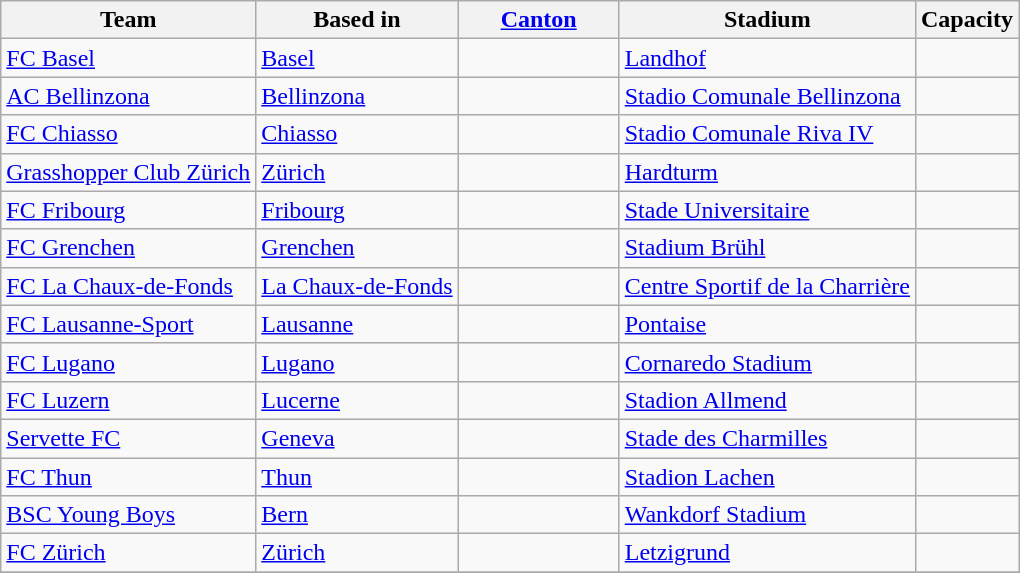<table class="wikitable sortable" style="text-align: left;">
<tr>
<th>Team</th>
<th>Based in</th>
<th width="100"><a href='#'>Canton</a></th>
<th>Stadium</th>
<th>Capacity</th>
</tr>
<tr>
<td><a href='#'>FC Basel</a></td>
<td><a href='#'>Basel</a></td>
<td></td>
<td><a href='#'>Landhof</a></td>
<td></td>
</tr>
<tr>
<td><a href='#'>AC Bellinzona</a></td>
<td><a href='#'>Bellinzona</a></td>
<td></td>
<td><a href='#'>Stadio Comunale Bellinzona</a></td>
<td></td>
</tr>
<tr>
<td><a href='#'>FC Chiasso</a></td>
<td><a href='#'>Chiasso</a></td>
<td></td>
<td><a href='#'>Stadio Comunale Riva IV</a></td>
<td></td>
</tr>
<tr>
<td><a href='#'>Grasshopper Club Zürich</a></td>
<td><a href='#'>Zürich</a></td>
<td></td>
<td><a href='#'>Hardturm</a></td>
<td></td>
</tr>
<tr>
<td><a href='#'>FC Fribourg</a></td>
<td><a href='#'>Fribourg</a></td>
<td></td>
<td><a href='#'>Stade Universitaire</a></td>
<td></td>
</tr>
<tr>
<td><a href='#'>FC Grenchen</a></td>
<td><a href='#'>Grenchen</a></td>
<td></td>
<td><a href='#'>Stadium Brühl</a></td>
<td></td>
</tr>
<tr>
<td><a href='#'>FC La Chaux-de-Fonds</a></td>
<td><a href='#'>La Chaux-de-Fonds</a></td>
<td></td>
<td><a href='#'>Centre Sportif de la Charrière</a></td>
<td></td>
</tr>
<tr>
<td><a href='#'>FC Lausanne-Sport</a></td>
<td><a href='#'>Lausanne</a></td>
<td></td>
<td><a href='#'>Pontaise</a></td>
<td></td>
</tr>
<tr>
<td><a href='#'>FC Lugano</a></td>
<td><a href='#'>Lugano</a></td>
<td></td>
<td><a href='#'>Cornaredo Stadium</a></td>
<td></td>
</tr>
<tr>
<td><a href='#'>FC Luzern</a></td>
<td><a href='#'>Lucerne</a></td>
<td></td>
<td><a href='#'>Stadion Allmend</a></td>
<td></td>
</tr>
<tr>
<td><a href='#'>Servette FC</a></td>
<td><a href='#'>Geneva</a></td>
<td></td>
<td><a href='#'>Stade des Charmilles</a></td>
<td></td>
</tr>
<tr>
<td><a href='#'>FC Thun</a></td>
<td><a href='#'>Thun</a></td>
<td></td>
<td><a href='#'>Stadion Lachen</a></td>
<td></td>
</tr>
<tr>
<td><a href='#'>BSC Young Boys</a></td>
<td><a href='#'>Bern</a></td>
<td></td>
<td><a href='#'>Wankdorf Stadium</a></td>
<td></td>
</tr>
<tr>
<td><a href='#'>FC Zürich</a></td>
<td><a href='#'>Zürich</a></td>
<td></td>
<td><a href='#'>Letzigrund</a></td>
<td></td>
</tr>
<tr>
</tr>
</table>
